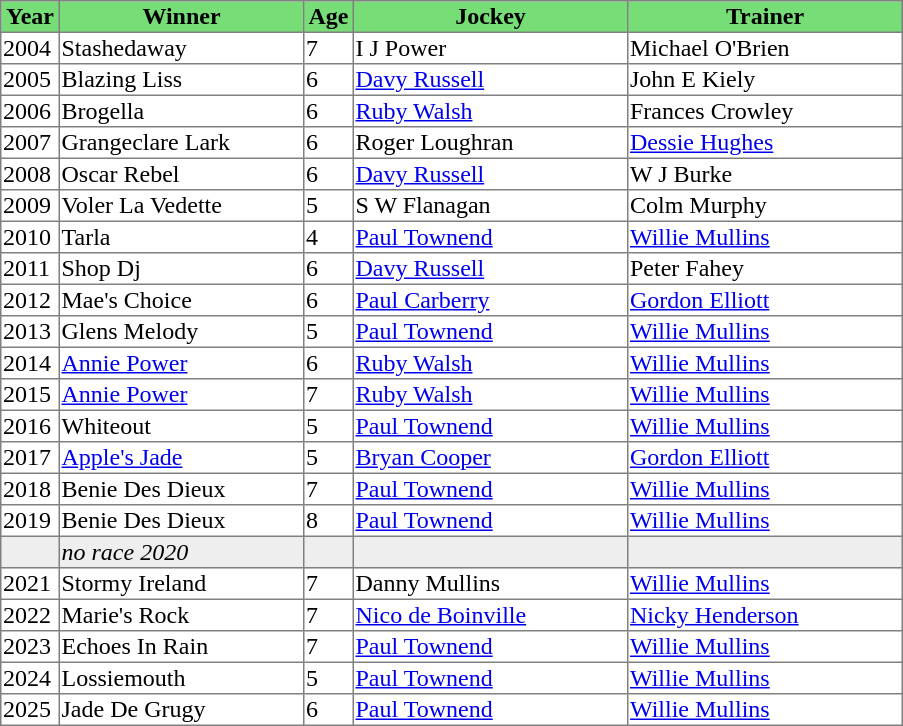<table class = "sortable" | border="1" style="border-collapse: collapse">
<tr bgcolor="#77dd77" align="center">
<th style="width:36px"><strong>Year</strong></th>
<th style="width:160px"><strong>Winner</strong></th>
<th style="width:30px"><strong>Age</strong></th>
<th style="width:180px"><strong>Jockey</strong></th>
<th style="width:180px"><strong>Trainer</strong></th>
</tr>
<tr>
<td>2004</td>
<td>Stashedaway</td>
<td>7</td>
<td>I J Power</td>
<td>Michael O'Brien</td>
</tr>
<tr>
<td>2005</td>
<td>Blazing Liss</td>
<td>6</td>
<td><a href='#'>Davy Russell</a></td>
<td>John E Kiely</td>
</tr>
<tr>
<td>2006</td>
<td>Brogella</td>
<td>6</td>
<td><a href='#'>Ruby Walsh</a></td>
<td>Frances Crowley</td>
</tr>
<tr>
<td>2007</td>
<td>Grangeclare Lark</td>
<td>6</td>
<td>Roger Loughran</td>
<td><a href='#'>Dessie Hughes</a></td>
</tr>
<tr>
<td>2008</td>
<td>Oscar Rebel</td>
<td>6</td>
<td><a href='#'>Davy Russell</a></td>
<td>W J Burke</td>
</tr>
<tr>
<td>2009</td>
<td>Voler La Vedette</td>
<td>5</td>
<td>S W Flanagan</td>
<td>Colm Murphy</td>
</tr>
<tr>
<td>2010</td>
<td>Tarla</td>
<td>4</td>
<td><a href='#'>Paul Townend</a></td>
<td><a href='#'>Willie Mullins</a></td>
</tr>
<tr>
<td>2011</td>
<td>Shop Dj</td>
<td>6</td>
<td><a href='#'>Davy Russell</a></td>
<td>Peter Fahey</td>
</tr>
<tr>
<td>2012</td>
<td>Mae's Choice</td>
<td>6</td>
<td><a href='#'>Paul Carberry</a></td>
<td><a href='#'>Gordon Elliott</a></td>
</tr>
<tr>
<td>2013</td>
<td>Glens Melody</td>
<td>5</td>
<td><a href='#'>Paul Townend</a></td>
<td><a href='#'>Willie Mullins</a></td>
</tr>
<tr>
<td>2014</td>
<td><a href='#'>Annie Power</a></td>
<td>6</td>
<td><a href='#'>Ruby Walsh</a></td>
<td><a href='#'>Willie Mullins</a></td>
</tr>
<tr>
<td>2015</td>
<td><a href='#'>Annie Power</a></td>
<td>7</td>
<td><a href='#'>Ruby Walsh</a></td>
<td><a href='#'>Willie Mullins</a></td>
</tr>
<tr>
<td>2016</td>
<td>Whiteout</td>
<td>5</td>
<td><a href='#'>Paul Townend</a></td>
<td><a href='#'>Willie Mullins</a></td>
</tr>
<tr>
<td>2017</td>
<td><a href='#'>Apple's Jade</a></td>
<td>5</td>
<td><a href='#'>Bryan Cooper</a></td>
<td><a href='#'>Gordon Elliott</a></td>
</tr>
<tr>
<td>2018</td>
<td>Benie Des Dieux</td>
<td>7</td>
<td><a href='#'>Paul Townend</a></td>
<td><a href='#'>Willie Mullins</a></td>
</tr>
<tr>
<td>2019</td>
<td>Benie Des Dieux</td>
<td>8</td>
<td><a href='#'>Paul Townend</a></td>
<td><a href='#'>Willie Mullins</a></td>
</tr>
<tr bgcolor="#eeeeee">
<td data-sort-value="2020"></td>
<td><em>no race 2020</em> </td>
<td></td>
<td></td>
<td></td>
</tr>
<tr>
<td>2021</td>
<td>Stormy Ireland</td>
<td>7</td>
<td>Danny Mullins</td>
<td><a href='#'>Willie Mullins</a></td>
</tr>
<tr>
<td>2022</td>
<td>Marie's Rock</td>
<td>7</td>
<td><a href='#'>Nico de Boinville </a></td>
<td><a href='#'>Nicky Henderson</a></td>
</tr>
<tr>
<td>2023</td>
<td>Echoes In Rain</td>
<td>7</td>
<td><a href='#'>Paul Townend</a></td>
<td><a href='#'>Willie Mullins</a></td>
</tr>
<tr>
<td>2024</td>
<td>Lossiemouth</td>
<td>5</td>
<td><a href='#'>Paul Townend</a></td>
<td><a href='#'>Willie Mullins</a></td>
</tr>
<tr>
<td>2025</td>
<td>Jade De Grugy</td>
<td>6</td>
<td><a href='#'>Paul Townend</a></td>
<td><a href='#'>Willie Mullins</a></td>
</tr>
</table>
